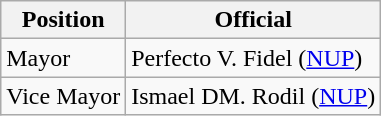<table class="wikitable">
<tr>
<th>Position</th>
<th>Official</th>
</tr>
<tr>
<td>Mayor</td>
<td>Perfecto V. Fidel (<a href='#'>NUP</a>)</td>
</tr>
<tr>
<td>Vice Mayor</td>
<td>Ismael DM. Rodil (<a href='#'>NUP</a>)</td>
</tr>
</table>
